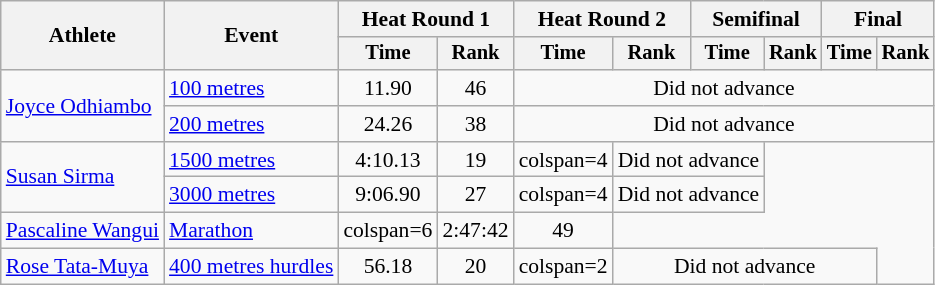<table class=wikitable style="font-size:90%; text-align:center">
<tr>
<th rowspan=2>Athlete</th>
<th rowspan=2>Event</th>
<th colspan=2>Heat Round 1</th>
<th colspan=2>Heat Round 2</th>
<th colspan=2>Semifinal</th>
<th colspan=2>Final</th>
</tr>
<tr style=font-size:95%>
<th>Time</th>
<th>Rank</th>
<th>Time</th>
<th>Rank</th>
<th>Time</th>
<th>Rank</th>
<th>Time</th>
<th>Rank</th>
</tr>
<tr align=center>
<td align=left rowspan=2><a href='#'>Joyce Odhiambo</a></td>
<td align=left><a href='#'>100 metres</a></td>
<td>11.90</td>
<td>46</td>
<td colspan=6>Did not advance</td>
</tr>
<tr align=center>
<td align=left><a href='#'>200 metres</a></td>
<td>24.26</td>
<td>38</td>
<td colspan=6>Did not advance</td>
</tr>
<tr align=center>
<td align=left rowspan=2><a href='#'>Susan Sirma</a></td>
<td align=left><a href='#'>1500 metres</a></td>
<td>4:10.13</td>
<td>19</td>
<td>colspan=4</td>
<td colspan=2>Did not advance</td>
</tr>
<tr align=center>
<td align=left><a href='#'>3000 metres</a></td>
<td>9:06.90</td>
<td>27</td>
<td>colspan=4</td>
<td colspan=2>Did not advance</td>
</tr>
<tr align=center>
<td align=left><a href='#'>Pascaline Wangui</a></td>
<td align=left><a href='#'>Marathon</a></td>
<td>colspan=6</td>
<td>2:47:42</td>
<td>49</td>
</tr>
<tr align=center>
<td align=left><a href='#'>Rose Tata-Muya</a></td>
<td align=left><a href='#'>400 metres hurdles</a></td>
<td>56.18</td>
<td>20</td>
<td>colspan=2</td>
<td colspan=4>Did not advance</td>
</tr>
</table>
